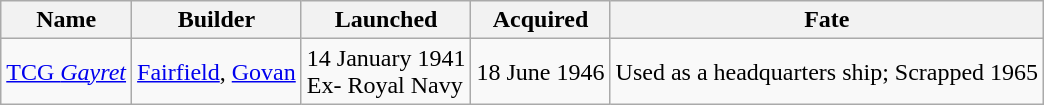<table class="wikitable">
<tr>
<th>Name</th>
<th>Builder</th>
<th>Launched</th>
<th>Acquired</th>
<th>Fate</th>
</tr>
<tr>
<td><a href='#'>TCG <em>Gayret</em></a></td>
<td> <a href='#'>Fairfield</a>, <a href='#'>Govan</a></td>
<td>14 January 1941<br>Ex- Royal Navy </td>
<td>18 June 1946</td>
<td>Used as a headquarters ship; Scrapped 1965</td>
</tr>
</table>
